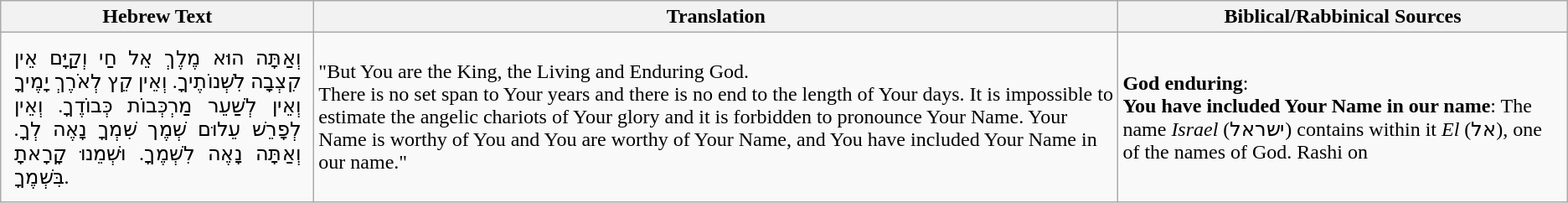<table class="wikitable">
<tr>
<th>Hebrew Text</th>
<th>Translation</th>
<th>Biblical/Rabbinical Sources</th>
</tr>
<tr>
<td style="width:20%; text-align:justify; padding:10px">וְאַתָּה הוּא מֶלֶךְ אֵל חַי וְקַיָּם אֵין קִצְבָה לִשְׁנוֹתֶיךָ. וְאֵין קֵץ לְאֹרֶךְ יָמֶיךָ וְאֵין לְשַׁעֵר מַרְכְּבוֹת כְּבוֹדֶךָ. וְאֵין לְפָרֵשׁ עֵלוּם שְׁמֶך שִׁמְךָ נָאֶה לְךָ. וְאַתָּה נָאֶה לִשְׁמֶךָ. וּשְׁמֵנוּ קָרָאתָ בִּשְׁמֶךָ.</td>
<td>"But You are the King, the Living and Enduring God.<br>There is no set span to Your years and there is no end to the length of Your days. It is impossible to estimate the angelic chariots of Your glory and it is forbidden to pronounce Your Name. Your Name is worthy of You and You are worthy of Your Name, and You have included Your Name in our name."</td>
<td><strong>God enduring</strong>: <br><strong>You have included Your Name in our name</strong>: The name <em>Israel</em> (ישראל) contains within it <em>El</em> (אל), one of the names of God.
Rashi on </td>
</tr>
</table>
